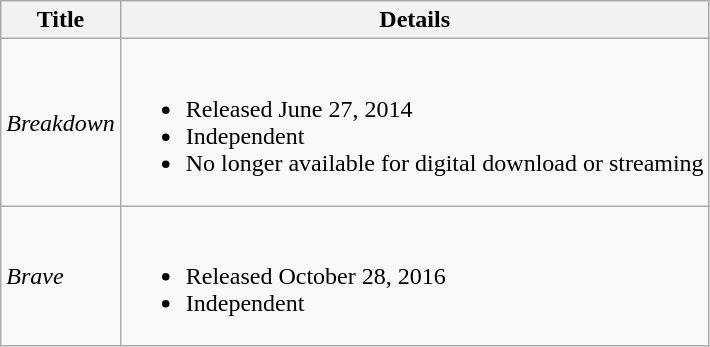<table class="wikitable">
<tr>
<th>Title</th>
<th>Details</th>
</tr>
<tr>
<td><em>Breakdown</em></td>
<td><br><ul><li>Released June 27, 2014</li><li>Independent</li><li>No longer available for digital download or streaming</li></ul></td>
</tr>
<tr>
<td><em>Brave</em></td>
<td><br><ul><li>Released October 28, 2016</li><li>Independent</li></ul></td>
</tr>
</table>
